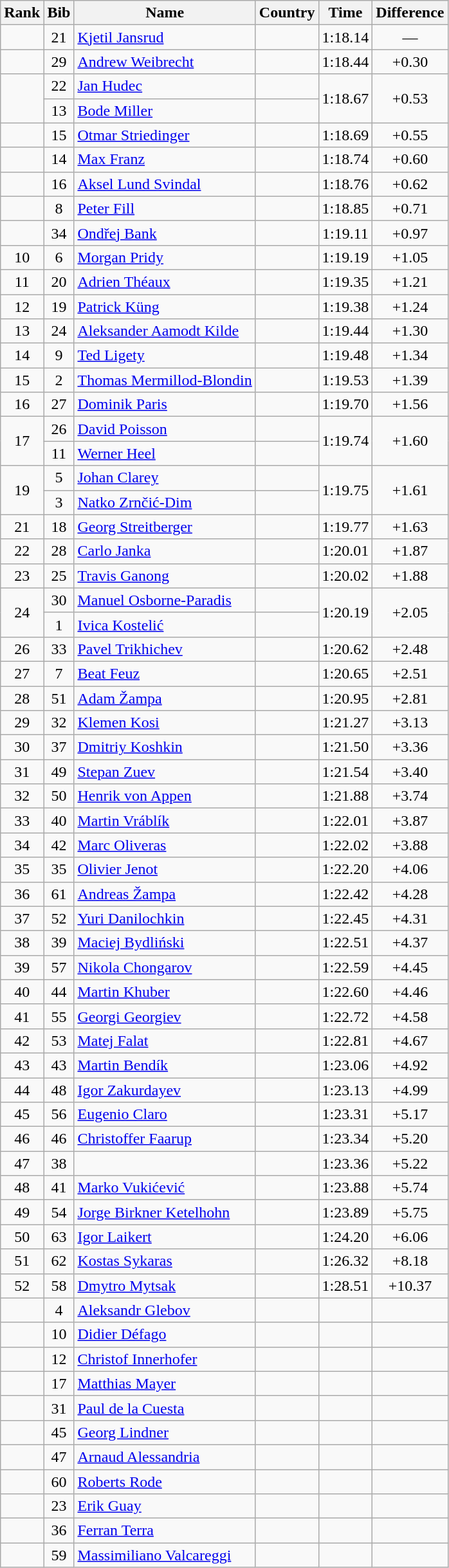<table class="wikitable sortable" style="text-align:center">
<tr>
<th>Rank</th>
<th>Bib</th>
<th>Name</th>
<th>Country</th>
<th>Time</th>
<th>Difference</th>
</tr>
<tr>
<td></td>
<td>21</td>
<td align=left><a href='#'>Kjetil Jansrud</a></td>
<td align=left></td>
<td>1:18.14</td>
<td>—</td>
</tr>
<tr>
<td></td>
<td>29</td>
<td align=left><a href='#'>Andrew Weibrecht</a></td>
<td align=left></td>
<td>1:18.44</td>
<td>+0.30</td>
</tr>
<tr>
<td rowspan=2></td>
<td>22</td>
<td align=left><a href='#'>Jan Hudec</a></td>
<td align=left></td>
<td rowspan=2>1:18.67</td>
<td rowspan=2>+0.53</td>
</tr>
<tr>
<td>13</td>
<td align=left><a href='#'>Bode Miller</a></td>
<td align=left></td>
</tr>
<tr>
<td></td>
<td>15</td>
<td align=left><a href='#'>Otmar Striedinger</a></td>
<td align=left></td>
<td>1:18.69</td>
<td>+0.55</td>
</tr>
<tr>
<td></td>
<td>14</td>
<td align=left><a href='#'>Max Franz</a></td>
<td align=left></td>
<td>1:18.74</td>
<td>+0.60</td>
</tr>
<tr>
<td></td>
<td>16</td>
<td align=left><a href='#'>Aksel Lund Svindal</a></td>
<td align=left></td>
<td>1:18.76</td>
<td>+0.62</td>
</tr>
<tr>
<td></td>
<td>8</td>
<td align=left><a href='#'>Peter Fill</a></td>
<td align=left></td>
<td>1:18.85</td>
<td>+0.71</td>
</tr>
<tr>
<td></td>
<td>34</td>
<td align=left><a href='#'>Ondřej Bank</a></td>
<td align=left></td>
<td>1:19.11</td>
<td>+0.97</td>
</tr>
<tr>
<td>10</td>
<td>6</td>
<td align=left><a href='#'>Morgan Pridy</a></td>
<td align=left></td>
<td>1:19.19</td>
<td>+1.05</td>
</tr>
<tr>
<td>11</td>
<td>20</td>
<td align=left><a href='#'>Adrien Théaux</a></td>
<td align=left></td>
<td>1:19.35</td>
<td>+1.21</td>
</tr>
<tr>
<td>12</td>
<td>19</td>
<td align=left><a href='#'>Patrick Küng</a></td>
<td align=left></td>
<td>1:19.38</td>
<td>+1.24</td>
</tr>
<tr>
<td>13</td>
<td>24</td>
<td align=left><a href='#'>Aleksander Aamodt Kilde</a></td>
<td align=left></td>
<td>1:19.44</td>
<td>+1.30</td>
</tr>
<tr>
<td>14</td>
<td>9</td>
<td align=left><a href='#'>Ted Ligety</a></td>
<td align=left></td>
<td>1:19.48</td>
<td>+1.34</td>
</tr>
<tr>
<td>15</td>
<td>2</td>
<td align=left><a href='#'>Thomas Mermillod-Blondin</a></td>
<td align=left></td>
<td>1:19.53</td>
<td>+1.39</td>
</tr>
<tr>
<td>16</td>
<td>27</td>
<td align=left><a href='#'>Dominik Paris</a></td>
<td align=left></td>
<td>1:19.70</td>
<td>+1.56</td>
</tr>
<tr>
<td rowspan=2>17</td>
<td>26</td>
<td align=left><a href='#'>David Poisson</a></td>
<td align=left></td>
<td rowspan=2>1:19.74</td>
<td rowspan=2>+1.60</td>
</tr>
<tr>
<td>11</td>
<td align=left><a href='#'>Werner Heel</a></td>
<td align=left></td>
</tr>
<tr>
<td rowspan=2>19</td>
<td>5</td>
<td align=left><a href='#'>Johan Clarey</a></td>
<td align=left></td>
<td rowspan=2>1:19.75</td>
<td rowspan=2>+1.61</td>
</tr>
<tr>
<td>3</td>
<td align=left><a href='#'>Natko Zrnčić-Dim</a></td>
<td align=left></td>
</tr>
<tr>
<td>21</td>
<td>18</td>
<td align=left><a href='#'>Georg Streitberger</a></td>
<td align=left></td>
<td>1:19.77</td>
<td>+1.63</td>
</tr>
<tr>
<td>22</td>
<td>28</td>
<td align=left><a href='#'>Carlo Janka</a></td>
<td align=left></td>
<td>1:20.01</td>
<td>+1.87</td>
</tr>
<tr>
<td>23</td>
<td>25</td>
<td align=left><a href='#'>Travis Ganong</a></td>
<td align=left></td>
<td>1:20.02</td>
<td>+1.88</td>
</tr>
<tr>
<td rowspan=2>24</td>
<td>30</td>
<td align=left><a href='#'>Manuel Osborne-Paradis</a></td>
<td align=left></td>
<td rowspan=2>1:20.19</td>
<td rowspan=2>+2.05</td>
</tr>
<tr>
<td>1</td>
<td align=left><a href='#'>Ivica Kostelić</a></td>
<td align=left></td>
</tr>
<tr>
<td>26</td>
<td>33</td>
<td align=left><a href='#'>Pavel Trikhichev</a></td>
<td align=left></td>
<td>1:20.62</td>
<td>+2.48</td>
</tr>
<tr>
<td>27</td>
<td>7</td>
<td align=left><a href='#'>Beat Feuz</a></td>
<td align=left></td>
<td>1:20.65</td>
<td>+2.51</td>
</tr>
<tr>
<td>28</td>
<td>51</td>
<td align=left><a href='#'>Adam Žampa</a></td>
<td align=left></td>
<td>1:20.95</td>
<td>+2.81</td>
</tr>
<tr>
<td>29</td>
<td>32</td>
<td align=left><a href='#'>Klemen Kosi</a></td>
<td align=left></td>
<td>1:21.27</td>
<td>+3.13</td>
</tr>
<tr>
<td>30</td>
<td>37</td>
<td align=left><a href='#'>Dmitriy Koshkin</a></td>
<td align=left></td>
<td>1:21.50</td>
<td>+3.36</td>
</tr>
<tr>
<td>31</td>
<td>49</td>
<td align=left><a href='#'>Stepan Zuev</a></td>
<td align=left></td>
<td>1:21.54</td>
<td>+3.40</td>
</tr>
<tr>
<td>32</td>
<td>50</td>
<td align=left><a href='#'>Henrik von Appen</a></td>
<td align=left></td>
<td>1:21.88</td>
<td>+3.74</td>
</tr>
<tr>
<td>33</td>
<td>40</td>
<td align=left><a href='#'>Martin Vráblík</a></td>
<td align=left></td>
<td>1:22.01</td>
<td>+3.87</td>
</tr>
<tr>
<td>34</td>
<td>42</td>
<td align=left><a href='#'>Marc Oliveras</a></td>
<td align=left></td>
<td>1:22.02</td>
<td>+3.88</td>
</tr>
<tr>
<td>35</td>
<td>35</td>
<td align=left><a href='#'>Olivier Jenot</a></td>
<td align=left></td>
<td>1:22.20</td>
<td>+4.06</td>
</tr>
<tr>
<td>36</td>
<td>61</td>
<td align=left><a href='#'>Andreas Žampa</a></td>
<td align=left></td>
<td>1:22.42</td>
<td>+4.28</td>
</tr>
<tr>
<td>37</td>
<td>52</td>
<td align=left><a href='#'>Yuri Danilochkin</a></td>
<td align=left></td>
<td>1:22.45</td>
<td>+4.31</td>
</tr>
<tr>
<td>38</td>
<td>39</td>
<td align=left><a href='#'>Maciej Bydliński</a></td>
<td align=left></td>
<td>1:22.51</td>
<td>+4.37</td>
</tr>
<tr>
<td>39</td>
<td>57</td>
<td align=left><a href='#'>Nikola Chongarov</a></td>
<td align=left></td>
<td>1:22.59</td>
<td>+4.45</td>
</tr>
<tr>
<td>40</td>
<td>44</td>
<td align=left><a href='#'>Martin Khuber</a></td>
<td align=left></td>
<td>1:22.60</td>
<td>+4.46</td>
</tr>
<tr>
<td>41</td>
<td>55</td>
<td align=left><a href='#'>Georgi Georgiev</a></td>
<td align=left></td>
<td>1:22.72</td>
<td>+4.58</td>
</tr>
<tr>
<td>42</td>
<td>53</td>
<td align=left><a href='#'>Matej Falat</a></td>
<td align=left></td>
<td>1:22.81</td>
<td>+4.67</td>
</tr>
<tr>
<td>43</td>
<td>43</td>
<td align=left><a href='#'>Martin Bendík</a></td>
<td align=left></td>
<td>1:23.06</td>
<td>+4.92</td>
</tr>
<tr>
<td>44</td>
<td>48</td>
<td align=left><a href='#'>Igor Zakurdayev</a></td>
<td align=left></td>
<td>1:23.13</td>
<td>+4.99</td>
</tr>
<tr>
<td>45</td>
<td>56</td>
<td align=left><a href='#'>Eugenio Claro</a></td>
<td align=left></td>
<td>1:23.31</td>
<td>+5.17</td>
</tr>
<tr>
<td>46</td>
<td>46</td>
<td align=left><a href='#'>Christoffer Faarup</a></td>
<td align=left></td>
<td>1:23.34</td>
<td>+5.20</td>
</tr>
<tr>
<td>47</td>
<td>38</td>
<td align=left></td>
<td align=left></td>
<td>1:23.36</td>
<td>+5.22</td>
</tr>
<tr>
<td>48</td>
<td>41</td>
<td align=left><a href='#'>Marko Vukićević</a></td>
<td align=left></td>
<td>1:23.88</td>
<td>+5.74</td>
</tr>
<tr>
<td>49</td>
<td>54</td>
<td align=left><a href='#'>Jorge Birkner Ketelhohn</a></td>
<td align=left></td>
<td>1:23.89</td>
<td>+5.75</td>
</tr>
<tr>
<td>50</td>
<td>63</td>
<td align=left><a href='#'>Igor Laikert</a></td>
<td align=left></td>
<td>1:24.20</td>
<td>+6.06</td>
</tr>
<tr>
<td>51</td>
<td>62</td>
<td align=left><a href='#'>Kostas Sykaras</a></td>
<td align=left></td>
<td>1:26.32</td>
<td>+8.18</td>
</tr>
<tr>
<td>52</td>
<td>58</td>
<td align=left><a href='#'>Dmytro Mytsak</a></td>
<td align=left></td>
<td>1:28.51</td>
<td>+10.37</td>
</tr>
<tr>
<td></td>
<td>4</td>
<td align=left><a href='#'>Aleksandr Glebov</a></td>
<td align=left></td>
<td></td>
<td></td>
</tr>
<tr>
<td></td>
<td>10</td>
<td align=left><a href='#'>Didier Défago</a></td>
<td align=left></td>
<td></td>
<td></td>
</tr>
<tr>
<td></td>
<td>12</td>
<td align=left><a href='#'>Christof Innerhofer</a></td>
<td align=left></td>
<td></td>
<td></td>
</tr>
<tr>
<td></td>
<td>17</td>
<td align=left><a href='#'>Matthias Mayer</a></td>
<td align=left></td>
<td></td>
<td></td>
</tr>
<tr>
<td></td>
<td>31</td>
<td align=left><a href='#'>Paul de la Cuesta</a></td>
<td align=left></td>
<td></td>
<td></td>
</tr>
<tr>
<td></td>
<td>45</td>
<td align=left><a href='#'>Georg Lindner</a></td>
<td align=left></td>
<td></td>
<td></td>
</tr>
<tr>
<td></td>
<td>47</td>
<td align=left><a href='#'>Arnaud Alessandria</a></td>
<td align=left></td>
<td></td>
<td></td>
</tr>
<tr>
<td></td>
<td>60</td>
<td align=left><a href='#'>Roberts Rode</a></td>
<td align=left></td>
<td></td>
<td></td>
</tr>
<tr>
<td></td>
<td>23</td>
<td align=left><a href='#'>Erik Guay</a></td>
<td align=left></td>
<td></td>
<td></td>
</tr>
<tr>
<td></td>
<td>36</td>
<td align=left><a href='#'>Ferran Terra</a></td>
<td align=left></td>
<td></td>
<td></td>
</tr>
<tr>
<td></td>
<td>59</td>
<td align=left><a href='#'>Massimiliano Valcareggi</a></td>
<td align=left></td>
<td></td>
<td></td>
</tr>
</table>
